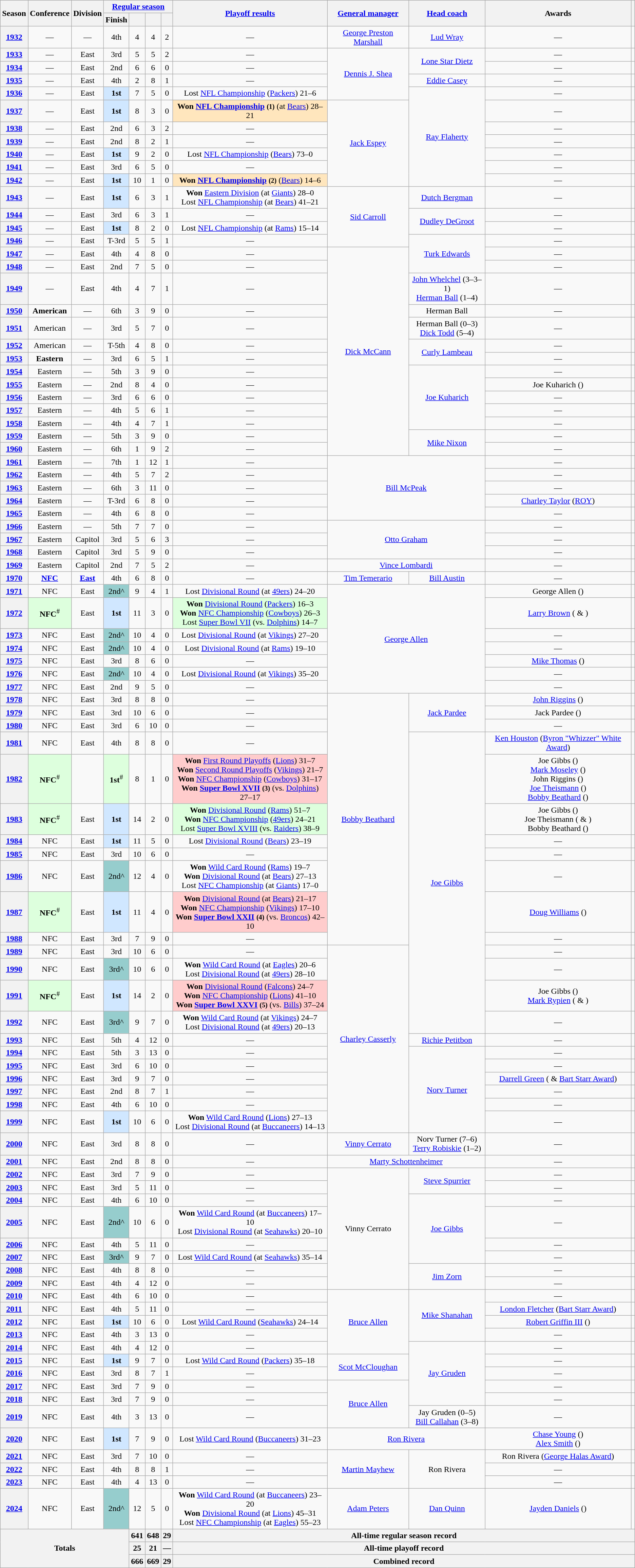<table class="wikitable sortable" style="text-align:center;">
<tr>
<th scope="col" rowspan="2">Season</th>
<th scope="col" class="unsortable" rowspan="2">Conference</th>
<th scope="col" class="unsortable" rowspan="2">Division</th>
<th scope="colgroup" colspan="4"><a href='#'>Regular season</a></th>
<th scope="col" rowspan="2" class="unsortable"><a href='#'>Playoff results</a></th>
<th rowspan="2" scope="col" class="unsortable"><a href='#'>General manager</a></th>
<th rowspan="2" scope="col" class="unsortable"><a href='#'>Head coach</a></th>
<th rowspan="2" scope="col" class="unsortable">Awards</th>
<th scope="col" rowspan="2" class="unsortable"></th>
</tr>
<tr>
<th scope="col" rowspan="1">Finish</th>
<th scope="col" rowspan="1"></th>
<th scope="col" rowspan="1"></th>
<th scope="col" rowspan="1"></th>
</tr>
<tr>
<th scope=row><a href='#'>1932</a></th>
<td>—</td>
<td>—</td>
<td>4th</td>
<td>4</td>
<td>4</td>
<td>2</td>
<td>—</td>
<td><a href='#'>George Preston Marshall</a></td>
<td><a href='#'>Lud Wray</a></td>
<td>—</td>
<td></td>
</tr>
<tr>
<th scope=row><a href='#'>1933</a></th>
<td>—</td>
<td>East</td>
<td>3rd</td>
<td>5</td>
<td>5</td>
<td>2</td>
<td>—</td>
<td rowspan="4"><a href='#'>Dennis J. Shea</a></td>
<td rowspan="2"><a href='#'>Lone Star Dietz</a></td>
<td>—</td>
<td></td>
</tr>
<tr>
<th scope=row><a href='#'>1934</a></th>
<td>—</td>
<td>East</td>
<td>2nd</td>
<td>6</td>
<td>6</td>
<td>0</td>
<td>—</td>
<td>—</td>
<td></td>
</tr>
<tr>
<th scope=row><a href='#'>1935</a></th>
<td>—</td>
<td>East</td>
<td>4th</td>
<td>2</td>
<td>8</td>
<td>1</td>
<td>—</td>
<td><a href='#'>Eddie Casey</a></td>
<td>—</td>
<td></td>
</tr>
<tr>
<th scope=row><a href='#'>1936</a></th>
<td>—</td>
<td>East</td>
<td bgcolor="#D0E7FF"><strong>1st</strong></td>
<td>7</td>
<td>5</td>
<td>0</td>
<td>Lost <a href='#'>NFL Championship</a> (<a href='#'>Packers</a>) 21–6</td>
<td rowspan="7"><a href='#'>Ray Flaherty</a></td>
<td>—</td>
<td></td>
</tr>
<tr>
<th scope=row><a href='#'>1937</a></th>
<td>—</td>
<td>East</td>
<td bgcolor="#D0E7FF"><strong>1st</strong></td>
<td>8</td>
<td>3</td>
<td>0</td>
<td bgcolor="#FFE6BD"><strong>Won <a href='#'>NFL Championship</a> <small>(1)</small></strong> (at <a href='#'>Bears</a>) 28–21</td>
<td rowspan="6"><a href='#'>Jack Espey</a></td>
<td>—</td>
<td></td>
</tr>
<tr>
<th scope=row><a href='#'>1938</a></th>
<td>—</td>
<td>East</td>
<td>2nd</td>
<td>6</td>
<td>3</td>
<td>2</td>
<td>—</td>
<td>—</td>
<td></td>
</tr>
<tr>
<th scope=row><a href='#'>1939</a></th>
<td>—</td>
<td>East</td>
<td>2nd</td>
<td>8</td>
<td>2</td>
<td>1</td>
<td>—</td>
<td>—</td>
<td></td>
</tr>
<tr>
<th scope=row><a href='#'>1940</a></th>
<td>—</td>
<td>East</td>
<td bgcolor="#D0E7FF"><strong>1st</strong></td>
<td>9</td>
<td>2</td>
<td>0</td>
<td>Lost <a href='#'>NFL Championship</a> (<a href='#'>Bears</a>) 73–0</td>
<td>—</td>
<td></td>
</tr>
<tr>
<th scope=row><a href='#'>1941</a></th>
<td>—</td>
<td>East</td>
<td>3rd</td>
<td>6</td>
<td>5</td>
<td>0</td>
<td>—</td>
<td>—</td>
<td></td>
</tr>
<tr>
<th scope=row><a href='#'>1942</a></th>
<td>—</td>
<td>East</td>
<td bgcolor="#D0E7FF"><strong>1st</strong></td>
<td>10</td>
<td>1</td>
<td>0</td>
<td bgcolor="#FFE6BD"><strong>Won <a href='#'>NFL Championship</a> <small>(2)</small></strong> (<a href='#'>Bears</a>) 14–6</td>
<td>—</td>
<td></td>
</tr>
<tr>
<th scope=row><a href='#'>1943</a></th>
<td>—</td>
<td>East</td>
<td bgcolor="#D0E7FF"><strong>1st</strong></td>
<td>6</td>
<td>3</td>
<td>1</td>
<td><strong>Won</strong> <a href='#'>Eastern Division</a> (at <a href='#'>Giants</a>) 28–0<br>Lost <a href='#'>NFL Championship</a> (at <a href='#'>Bears</a>) 41–21</td>
<td rowspan="4"><a href='#'>Sid Carroll</a></td>
<td><a href='#'>Dutch Bergman</a></td>
<td>—</td>
<td></td>
</tr>
<tr>
<th scope=row><a href='#'>1944</a></th>
<td>—</td>
<td>East</td>
<td>3rd</td>
<td>6</td>
<td>3</td>
<td>1</td>
<td>—</td>
<td rowspan="2"><a href='#'>Dudley DeGroot</a></td>
<td>—</td>
<td></td>
</tr>
<tr>
<th scope=row><a href='#'>1945</a></th>
<td>—</td>
<td>East</td>
<td bgcolor="#D0E7FF"><strong>1st</strong></td>
<td>8</td>
<td>2</td>
<td>0</td>
<td>Lost <a href='#'>NFL Championship</a> (at <a href='#'>Rams</a>) 15–14</td>
<td>—</td>
<td></td>
</tr>
<tr>
<th scope=row><a href='#'>1946</a></th>
<td>—</td>
<td>East</td>
<td>T-3rd</td>
<td>5</td>
<td>5</td>
<td>1</td>
<td>—</td>
<td rowspan="3"><a href='#'>Turk Edwards</a></td>
<td>—</td>
<td></td>
</tr>
<tr>
<th scope=row><a href='#'>1947</a></th>
<td>—</td>
<td>East</td>
<td>4th</td>
<td>4</td>
<td>8</td>
<td>0</td>
<td>—</td>
<td rowspan="14"><a href='#'>Dick McCann</a></td>
<td>—</td>
<td></td>
</tr>
<tr>
<th scope=row><a href='#'>1948</a></th>
<td>—</td>
<td>East</td>
<td>2nd</td>
<td>7</td>
<td>5</td>
<td>0</td>
<td>—</td>
<td>—</td>
<td></td>
</tr>
<tr>
<th scope=row><a href='#'>1949</a></th>
<td>—</td>
<td>East</td>
<td>4th</td>
<td>4</td>
<td>7</td>
<td>1</td>
<td>—</td>
<td><a href='#'>John Whelchel</a> (3–3–1)<br> <a href='#'>Herman Ball</a> (1–4)</td>
<td>—</td>
<td></td>
</tr>
<tr>
<th scope=row><a href='#'>1950</a></th>
<td><strong>American</strong></td>
<td>—</td>
<td>6th</td>
<td>3</td>
<td>9</td>
<td>0</td>
<td>—</td>
<td>Herman Ball</td>
<td>—</td>
<td></td>
</tr>
<tr>
<th scope=row><a href='#'>1951</a></th>
<td>American</td>
<td>—</td>
<td>3rd</td>
<td>5</td>
<td>7</td>
<td>0</td>
<td>—</td>
<td>Herman Ball (0–3)<br> <a href='#'>Dick Todd</a> (5–4)</td>
<td>—</td>
<td></td>
</tr>
<tr>
<th scope=row><a href='#'>1952</a></th>
<td>American</td>
<td>—</td>
<td>T-5th</td>
<td>4</td>
<td>8</td>
<td>0</td>
<td>—</td>
<td rowspan="2"><a href='#'>Curly Lambeau</a></td>
<td>—</td>
<td></td>
</tr>
<tr>
<th scope=row><a href='#'>1953</a></th>
<td><strong>Eastern</strong></td>
<td>—</td>
<td>3rd</td>
<td>6</td>
<td>5</td>
<td>1</td>
<td>—</td>
<td>—</td>
<td></td>
</tr>
<tr>
<th scope=row><a href='#'>1954</a></th>
<td>Eastern</td>
<td>—</td>
<td>5th</td>
<td>3</td>
<td>9</td>
<td>0</td>
<td>—</td>
<td rowspan="5"><a href='#'>Joe Kuharich</a></td>
<td>—</td>
<td></td>
</tr>
<tr>
<th scope=row><a href='#'>1955</a></th>
<td>Eastern</td>
<td>—</td>
<td>2nd</td>
<td>8</td>
<td>4</td>
<td>0</td>
<td>—</td>
<td>Joe Kuharich ()</td>
<td></td>
</tr>
<tr>
<th scope=row><a href='#'>1956</a></th>
<td>Eastern</td>
<td>—</td>
<td>3rd</td>
<td>6</td>
<td>6</td>
<td>0</td>
<td>—</td>
<td>—</td>
<td></td>
</tr>
<tr>
<th scope=row><a href='#'>1957</a></th>
<td>Eastern</td>
<td>—</td>
<td>4th</td>
<td>5</td>
<td>6</td>
<td>1</td>
<td>—</td>
<td>—</td>
<td></td>
</tr>
<tr>
<th scope=row><a href='#'>1958</a></th>
<td>Eastern</td>
<td>—</td>
<td>4th</td>
<td>4</td>
<td>7</td>
<td>1</td>
<td>—</td>
<td>—</td>
<td></td>
</tr>
<tr>
<th scope=row><a href='#'>1959</a></th>
<td>Eastern</td>
<td>—</td>
<td>5th</td>
<td>3</td>
<td>9</td>
<td>0</td>
<td>—</td>
<td rowspan="2"><a href='#'>Mike Nixon</a></td>
<td>—</td>
<td></td>
</tr>
<tr>
<th scope=row><a href='#'>1960</a></th>
<td>Eastern</td>
<td>—</td>
<td>6th</td>
<td>1</td>
<td>9</td>
<td>2</td>
<td>—</td>
<td>—</td>
<td></td>
</tr>
<tr>
<th scope=row><a href='#'>1961</a></th>
<td>Eastern</td>
<td>—</td>
<td>7th</td>
<td>1</td>
<td>12</td>
<td>1</td>
<td>—</td>
<td colspan="2" rowspan="5"><a href='#'>Bill McPeak</a></td>
<td>—</td>
<td></td>
</tr>
<tr>
<th scope=row><a href='#'>1962</a></th>
<td>Eastern</td>
<td>—</td>
<td>4th</td>
<td>5</td>
<td>7</td>
<td>2</td>
<td>—</td>
<td>—</td>
<td></td>
</tr>
<tr>
<th scope=row><a href='#'>1963</a></th>
<td>Eastern</td>
<td>—</td>
<td>6th</td>
<td>3</td>
<td>11</td>
<td>0</td>
<td>—</td>
<td>—</td>
<td></td>
</tr>
<tr>
<th scope=row><a href='#'>1964</a></th>
<td>Eastern</td>
<td>—</td>
<td>T-3rd</td>
<td>6</td>
<td>8</td>
<td>0</td>
<td>—</td>
<td><a href='#'>Charley Taylor</a> (<a href='#'>ROY</a>)</td>
<td></td>
</tr>
<tr>
<th scope=row><a href='#'>1965</a></th>
<td>Eastern</td>
<td>—</td>
<td>4th</td>
<td>6</td>
<td>8</td>
<td>0</td>
<td>—</td>
<td>—</td>
<td></td>
</tr>
<tr>
<th scope=row><a href='#'>1966</a></th>
<td>Eastern</td>
<td>—</td>
<td>5th</td>
<td>7</td>
<td>7</td>
<td>0</td>
<td>—</td>
<td colspan="2" rowspan="3"><a href='#'>Otto Graham</a></td>
<td>—</td>
<td></td>
</tr>
<tr>
<th scope=row><a href='#'>1967</a></th>
<td>Eastern</td>
<td>Capitol</td>
<td>3rd</td>
<td>5</td>
<td>6</td>
<td>3</td>
<td>—</td>
<td>—</td>
<td></td>
</tr>
<tr>
<th scope=row><a href='#'>1968</a></th>
<td>Eastern</td>
<td>Capitol</td>
<td>3rd</td>
<td>5</td>
<td>9</td>
<td>0</td>
<td>—</td>
<td>—</td>
<td></td>
</tr>
<tr>
<th scope=row><a href='#'>1969</a></th>
<td>Eastern</td>
<td>Capitol</td>
<td>2nd</td>
<td>7</td>
<td>5</td>
<td>2</td>
<td>—</td>
<td colspan="2"><a href='#'>Vince Lombardi</a></td>
<td>—</td>
<td></td>
</tr>
<tr>
<th scope=row><a href='#'>1970</a></th>
<td><strong><a href='#'>NFC</a></strong></td>
<td><strong><a href='#'>East</a></strong></td>
<td>4th</td>
<td>6</td>
<td>8</td>
<td>0</td>
<td>—</td>
<td><a href='#'>Tim Temerario</a></td>
<td><a href='#'>Bill Austin</a></td>
<td>—</td>
<td></td>
</tr>
<tr>
<th scope=row><a href='#'>1971</a></th>
<td>NFC</td>
<td>East</td>
<td bgcolor="#96CDCD">2nd^</td>
<td>9</td>
<td>4</td>
<td>1</td>
<td>Lost <a href='#'>Divisional Round</a> (at <a href='#'>49ers</a>) 24–20</td>
<td colspan="2" rowspan="7"><a href='#'>George Allen</a></td>
<td>George Allen ()</td>
<td></td>
</tr>
<tr>
<th scope=row><a href='#'>1972</a></th>
<td bgcolor="#DDFFDD"><strong>NFC</strong><sup>#</sup></td>
<td>East</td>
<td bgcolor="#D0E7FF"><strong>1st</strong></td>
<td>11</td>
<td>3</td>
<td>0</td>
<td bgcolor="#DDFFDD"><strong>Won</strong> <a href='#'>Divisional Round</a> (<a href='#'>Packers</a>) 16–3<br><strong>Won</strong> <a href='#'>NFC Championship</a> (<a href='#'>Cowboys</a>) 26–3<br>Lost <a href='#'>Super Bowl VII</a> (vs. <a href='#'>Dolphins</a>) 14–7</td>
<td><a href='#'>Larry Brown</a> ( & )</td>
<td></td>
</tr>
<tr>
<th scope=row><a href='#'>1973</a></th>
<td>NFC</td>
<td>East</td>
<td bgcolor="#96CDCD">2nd^</td>
<td>10</td>
<td>4</td>
<td>0</td>
<td>Lost <a href='#'>Divisional Round</a> (at <a href='#'>Vikings</a>) 27–20</td>
<td>—</td>
<td></td>
</tr>
<tr>
<th scope=row><a href='#'>1974</a></th>
<td>NFC</td>
<td>East</td>
<td bgcolor="#96CDCD">2nd^</td>
<td>10</td>
<td>4</td>
<td>0</td>
<td>Lost <a href='#'>Divisional Round</a> (at <a href='#'>Rams</a>) 19–10</td>
<td>—</td>
<td></td>
</tr>
<tr>
<th scope=row><a href='#'>1975</a></th>
<td>NFC</td>
<td>East</td>
<td>3rd</td>
<td>8</td>
<td>6</td>
<td>0</td>
<td>—</td>
<td><a href='#'>Mike Thomas</a> ()</td>
<td></td>
</tr>
<tr>
<th scope=row><a href='#'>1976</a></th>
<td>NFC</td>
<td>East</td>
<td bgcolor="#96CDCD">2nd^</td>
<td>10</td>
<td>4</td>
<td>0</td>
<td>Lost <a href='#'>Divisional Round</a> (at <a href='#'>Vikings</a>) 35–20</td>
<td>—</td>
<td></td>
</tr>
<tr>
<th scope=row><a href='#'>1977</a></th>
<td>NFC</td>
<td>East</td>
<td>2nd</td>
<td>9</td>
<td>5</td>
<td>0</td>
<td>—</td>
<td>—</td>
<td></td>
</tr>
<tr>
<th scope=row><a href='#'>1978</a></th>
<td>NFC</td>
<td>East</td>
<td>3rd</td>
<td>8</td>
<td>8</td>
<td>0</td>
<td>—</td>
<td rowspan="11"><a href='#'>Bobby Beathard</a></td>
<td rowspan="3"><a href='#'>Jack Pardee</a></td>
<td><a href='#'>John Riggins</a> ()</td>
<td></td>
</tr>
<tr>
<th scope=row><a href='#'>1979</a></th>
<td>NFC</td>
<td>East</td>
<td>3rd</td>
<td>10</td>
<td>6</td>
<td>0</td>
<td>—</td>
<td>Jack Pardee ()</td>
<td></td>
</tr>
<tr>
<th scope=row><a href='#'>1980</a></th>
<td>NFC</td>
<td>East</td>
<td>3rd</td>
<td>6</td>
<td>10</td>
<td>0</td>
<td>—</td>
<td>—</td>
<td></td>
</tr>
<tr>
<th scope=row><a href='#'>1981</a></th>
<td>NFC</td>
<td>East</td>
<td>4th</td>
<td>8</td>
<td>8</td>
<td>0</td>
<td>—</td>
<td rowspan="12"><a href='#'>Joe Gibbs</a></td>
<td><a href='#'>Ken Houston</a> (<a href='#'>Byron "Whizzer" White Award</a>)</td>
<td></td>
</tr>
<tr>
<th scope=row><a href='#'>1982</a></th>
<td bgcolor="#DDFFDD"><strong>NFC</strong><sup>#</sup></td>
<td></td>
<td bgcolor="#DDFFDD"><strong>1st</strong><sup>#</sup></td>
<td>8</td>
<td>1</td>
<td>0</td>
<td bgcolor="#FFCCCC"><strong>Won</strong> <a href='#'>First Round Playoffs</a> (<a href='#'>Lions</a>) 31–7<br><strong>Won</strong> <a href='#'>Second Round Playoffs</a> (<a href='#'>Vikings</a>) 21–7<br><strong>Won</strong> <a href='#'>NFC Championship</a> (<a href='#'>Cowboys</a>) 31–17<br><strong>Won <a href='#'>Super Bowl XVII</a> <small>(3)</small></strong> (vs. <a href='#'>Dolphins</a>) 27–17</td>
<td>Joe Gibbs ()<br><a href='#'>Mark Moseley</a> ()<br>John Riggins ()<br><a href='#'>Joe Theismann</a> ()<br><a href='#'>Bobby Beathard</a> ()</td>
<td></td>
</tr>
<tr>
<th scope=row><a href='#'>1983</a></th>
<td bgcolor="#DDFFDD"><strong>NFC</strong><sup>#</sup></td>
<td>East</td>
<td bgcolor="#D0E7FF"><strong>1st</strong></td>
<td>14</td>
<td>2</td>
<td>0</td>
<td bgcolor="#DDFFDD"><strong>Won</strong> <a href='#'>Divisional Round</a> (<a href='#'>Rams</a>) 51–7<br><strong>Won</strong> <a href='#'>NFC Championship</a> (<a href='#'>49ers</a>) 24–21<br>Lost <a href='#'>Super Bowl XVIII</a> (vs. <a href='#'>Raiders</a>) 38–9</td>
<td>Joe Gibbs ()<br>Joe Theismann ( & )<br>Bobby Beathard ()</td>
<td></td>
</tr>
<tr>
<th scope=row><a href='#'>1984</a></th>
<td>NFC</td>
<td>East</td>
<td bgcolor="#D0E7FF"><strong>1st</strong></td>
<td>11</td>
<td>5</td>
<td>0</td>
<td>Lost <a href='#'>Divisional Round</a> (<a href='#'>Bears</a>) 23–19</td>
<td>—</td>
<td></td>
</tr>
<tr>
<th scope=row><a href='#'>1985</a></th>
<td>NFC</td>
<td>East</td>
<td>3rd</td>
<td>10</td>
<td>6</td>
<td>0</td>
<td>—</td>
<td>—</td>
<td></td>
</tr>
<tr>
<th scope=row><a href='#'>1986</a></th>
<td>NFC</td>
<td>East</td>
<td bgcolor="#96CDCD">2nd^</td>
<td>12</td>
<td>4</td>
<td>0</td>
<td><strong>Won</strong> <a href='#'>Wild Card Round</a> (<a href='#'>Rams</a>) 19–7<br><strong>Won</strong> <a href='#'>Divisional Round</a> (at <a href='#'>Bears</a>) 27–13<br>Lost <a href='#'>NFC Championship</a> (at <a href='#'>Giants</a>) 17–0</td>
<td>—</td>
<td></td>
</tr>
<tr>
<th scope=row><a href='#'>1987</a></th>
<td bgcolor="#DDFFDD"><strong>NFC</strong><sup>#</sup></td>
<td>East</td>
<td bgcolor="#D0E7FF"><strong>1st</strong></td>
<td>11</td>
<td>4</td>
<td>0</td>
<td bgcolor="#FFCCCC"><strong>Won</strong> <a href='#'>Divisional Round</a> (at <a href='#'>Bears</a>) 21–17<br><strong>Won</strong> <a href='#'>NFC Championship</a> (<a href='#'>Vikings</a>) 17–10<br><strong>Won <a href='#'>Super Bowl XXII</a> <small>(4)</small></strong> (vs. <a href='#'>Broncos</a>) 42–10</td>
<td><a href='#'>Doug Williams</a> ()</td>
<td></td>
</tr>
<tr>
<th scope=row><a href='#'>1988</a></th>
<td>NFC</td>
<td>East</td>
<td>3rd</td>
<td>7</td>
<td>9</td>
<td>0</td>
<td>—</td>
<td>—</td>
<td></td>
</tr>
<tr>
<th scope=row><a href='#'>1989</a></th>
<td>NFC</td>
<td>East</td>
<td>3rd</td>
<td>10</td>
<td>6</td>
<td>0</td>
<td>—</td>
<td rowspan="11"><a href='#'>Charley Casserly</a></td>
<td>—</td>
<td></td>
</tr>
<tr>
<th scope=row><a href='#'>1990</a></th>
<td>NFC</td>
<td>East</td>
<td bgcolor="#96CDCD">3rd^</td>
<td>10</td>
<td>6</td>
<td>0</td>
<td><strong>Won</strong> <a href='#'>Wild Card Round</a> (at <a href='#'>Eagles</a>) 20–6<br>Lost <a href='#'>Divisional Round</a> (at <a href='#'>49ers</a>) 28–10</td>
<td>—</td>
<td></td>
</tr>
<tr>
<th scope=row><a href='#'>1991</a></th>
<td bgcolor="#DDFFDD"><strong>NFC</strong><sup>#</sup></td>
<td>East</td>
<td bgcolor="#D0E7FF"><strong>1st</strong></td>
<td>14</td>
<td>2</td>
<td>0</td>
<td bgcolor="#FFCCCC"><strong>Won</strong> <a href='#'>Divisional Round</a> (<a href='#'>Falcons</a>) 24–7<br><strong>Won</strong> <a href='#'>NFC Championship</a> (<a href='#'>Lions</a>) 41–10<br><strong>Won <a href='#'>Super Bowl XXVI</a> <small>(5)</small></strong> (vs. <a href='#'>Bills</a>) 37–24</td>
<td>Joe Gibbs ()<br><a href='#'>Mark Rypien</a> ( & )</td>
<td></td>
</tr>
<tr>
<th scope=row><a href='#'>1992</a></th>
<td>NFC</td>
<td>East</td>
<td bgcolor="#96CDCD">3rd^</td>
<td>9</td>
<td>7</td>
<td>0</td>
<td><strong>Won</strong> <a href='#'>Wild Card Round</a> (at <a href='#'>Vikings</a>) 24–7<br>Lost <a href='#'>Divisional Round</a> (at <a href='#'>49ers</a>) 20–13</td>
<td>—</td>
<td></td>
</tr>
<tr>
<th scope=row><a href='#'>1993</a></th>
<td>NFC</td>
<td>East</td>
<td>5th</td>
<td>4</td>
<td>12</td>
<td>0</td>
<td>—</td>
<td><a href='#'>Richie Petitbon</a></td>
<td>—</td>
<td></td>
</tr>
<tr>
<th scope=row><a href='#'>1994</a></th>
<td>NFC</td>
<td>East</td>
<td>5th</td>
<td>3</td>
<td>13</td>
<td>0</td>
<td>—</td>
<td rowspan="6"><a href='#'>Norv Turner</a></td>
<td>—</td>
<td></td>
</tr>
<tr>
<th scope=row><a href='#'>1995</a></th>
<td>NFC</td>
<td>East</td>
<td>3rd</td>
<td>6</td>
<td>10</td>
<td>0</td>
<td>—</td>
<td>—</td>
<td></td>
</tr>
<tr>
<th scope=row><a href='#'>1996</a></th>
<td>NFC</td>
<td>East</td>
<td>3rd</td>
<td>9</td>
<td>7</td>
<td>0</td>
<td>—</td>
<td><a href='#'>Darrell Green</a> ( & <a href='#'>Bart Starr Award</a>)</td>
<td></td>
</tr>
<tr>
<th scope=row><a href='#'>1997</a></th>
<td>NFC</td>
<td>East</td>
<td>2nd</td>
<td>8</td>
<td>7</td>
<td>1</td>
<td>—</td>
<td>—</td>
<td></td>
</tr>
<tr>
<th scope=row><a href='#'>1998</a></th>
<td>NFC</td>
<td>East</td>
<td>4th</td>
<td>6</td>
<td>10</td>
<td>0</td>
<td>—</td>
<td>—</td>
<td></td>
</tr>
<tr>
<th scope=row><a href='#'>1999</a></th>
<td>NFC</td>
<td>East</td>
<td bgcolor="#D0E7FF"><strong>1st</strong></td>
<td>10</td>
<td>6</td>
<td>0</td>
<td><strong>Won</strong> <a href='#'>Wild Card Round</a> (<a href='#'>Lions</a>) 27–13<br>Lost <a href='#'>Divisional Round</a> (at <a href='#'>Buccaneers</a>) 14–13</td>
<td>—</td>
<td></td>
</tr>
<tr>
<th scope=row><a href='#'>2000</a></th>
<td>NFC</td>
<td>East</td>
<td>3rd</td>
<td>8</td>
<td>8</td>
<td>0</td>
<td>—</td>
<td><a href='#'>Vinny Cerrato</a></td>
<td>Norv Turner (7–6)<br><a href='#'>Terry Robiskie</a> (1–2)</td>
<td>—</td>
<td></td>
</tr>
<tr>
<th scope=row><a href='#'>2001</a></th>
<td>NFC</td>
<td>East</td>
<td>2nd</td>
<td>8</td>
<td>8</td>
<td>0</td>
<td>—</td>
<td colspan="2"><a href='#'>Marty Schottenheimer</a></td>
<td>—</td>
<td></td>
</tr>
<tr>
<th scope=row><a href='#'>2002</a></th>
<td>NFC</td>
<td>East</td>
<td>3rd</td>
<td>7</td>
<td>9</td>
<td>0</td>
<td>—</td>
<td rowspan="8">Vinny Cerrato</td>
<td rowspan="2"><a href='#'>Steve Spurrier</a></td>
<td>—</td>
<td></td>
</tr>
<tr>
<th scope=row><a href='#'>2003</a></th>
<td>NFC</td>
<td>East</td>
<td>3rd</td>
<td>5</td>
<td>11</td>
<td>0</td>
<td>—</td>
<td>—</td>
<td></td>
</tr>
<tr>
<th scope=row><a href='#'>2004</a></th>
<td>NFC</td>
<td>East</td>
<td>4th</td>
<td>6</td>
<td>10</td>
<td>0</td>
<td>—</td>
<td rowspan="4"><a href='#'>Joe Gibbs</a></td>
<td>—</td>
<td></td>
</tr>
<tr>
<th scope=row><a href='#'>2005</a></th>
<td>NFC</td>
<td>East</td>
<td bgcolor="#96CDCD">2nd^</td>
<td>10</td>
<td>6</td>
<td>0</td>
<td><strong>Won</strong> <a href='#'>Wild Card Round</a> (at <a href='#'>Buccaneers</a>) 17–10<br>Lost <a href='#'>Divisional Round</a> (at <a href='#'>Seahawks</a>) 20–10</td>
<td>—</td>
<td></td>
</tr>
<tr>
<th scope=row><a href='#'>2006</a></th>
<td>NFC</td>
<td>East</td>
<td>4th</td>
<td>5</td>
<td>11</td>
<td>0</td>
<td>—</td>
<td>—</td>
<td></td>
</tr>
<tr>
<th scope=row><a href='#'>2007</a></th>
<td>NFC</td>
<td>East</td>
<td bgcolor="#96CDCD">3rd^</td>
<td>9</td>
<td>7</td>
<td>0</td>
<td>Lost <a href='#'>Wild Card Round</a> (at <a href='#'>Seahawks</a>) 35–14</td>
<td>—</td>
<td></td>
</tr>
<tr>
<th scope=row><a href='#'>2008</a></th>
<td>NFC</td>
<td>East</td>
<td>4th</td>
<td>8</td>
<td>8</td>
<td>0</td>
<td>—</td>
<td rowspan="2"><a href='#'>Jim Zorn</a></td>
<td>—</td>
<td></td>
</tr>
<tr>
<th scope=row><a href='#'>2009</a></th>
<td>NFC</td>
<td>East</td>
<td>4th</td>
<td>4</td>
<td>12</td>
<td>0</td>
<td>—</td>
<td>—</td>
<td></td>
</tr>
<tr>
<th scope=row><a href='#'>2010</a></th>
<td>NFC</td>
<td>East</td>
<td>4th</td>
<td>6</td>
<td>10</td>
<td>0</td>
<td>—</td>
<td rowspan="5"><a href='#'>Bruce Allen</a></td>
<td rowspan="4"><a href='#'>Mike Shanahan</a></td>
<td>—</td>
<td></td>
</tr>
<tr>
<th scope=row><a href='#'>2011</a></th>
<td>NFC</td>
<td>East</td>
<td>4th</td>
<td>5</td>
<td>11</td>
<td>0</td>
<td>—</td>
<td><a href='#'>London Fletcher</a> (<a href='#'>Bart Starr Award</a>)</td>
<td></td>
</tr>
<tr>
<th scope=row><a href='#'>2012</a></th>
<td>NFC</td>
<td>East</td>
<td bgcolor="#D0E7FF"><strong>1st</strong></td>
<td>10</td>
<td>6</td>
<td>0</td>
<td>Lost <a href='#'>Wild Card Round</a> (<a href='#'>Seahawks</a>) 24–14</td>
<td><a href='#'>Robert Griffin III</a> ()</td>
<td></td>
</tr>
<tr>
<th scope=row><a href='#'>2013</a></th>
<td>NFC</td>
<td>East</td>
<td>4th</td>
<td>3</td>
<td>13</td>
<td>0</td>
<td>—</td>
<td>—</td>
<td></td>
</tr>
<tr>
<th scope=row><a href='#'>2014</a></th>
<td>NFC</td>
<td>East</td>
<td>4th</td>
<td>4</td>
<td>12</td>
<td>0</td>
<td>—</td>
<td rowspan="5"><a href='#'>Jay Gruden</a></td>
<td>—</td>
<td></td>
</tr>
<tr>
<th scope=row><a href='#'>2015</a></th>
<td>NFC</td>
<td>East</td>
<td bgcolor="#D0E7FF"><strong>1st</strong></td>
<td>9</td>
<td>7</td>
<td>0</td>
<td>Lost <a href='#'>Wild Card Round</a> (<a href='#'>Packers</a>) 35–18</td>
<td rowspan="2"><a href='#'>Scot McCloughan</a></td>
<td>—</td>
<td></td>
</tr>
<tr>
<th scope=row><a href='#'>2016</a></th>
<td>NFC</td>
<td>East</td>
<td>3rd</td>
<td>8</td>
<td>7</td>
<td>1</td>
<td>—</td>
<td>—</td>
<td></td>
</tr>
<tr>
<th scope=row><a href='#'>2017</a></th>
<td>NFC</td>
<td>East</td>
<td>3rd</td>
<td>7</td>
<td>9</td>
<td>0</td>
<td>—</td>
<td rowspan="3"><a href='#'>Bruce Allen</a></td>
<td>—</td>
<td></td>
</tr>
<tr>
<th scope=row><a href='#'>2018</a></th>
<td>NFC</td>
<td>East</td>
<td>3rd</td>
<td>7</td>
<td>9</td>
<td>0</td>
<td>—</td>
<td>—</td>
<td></td>
</tr>
<tr>
<th scope=row><a href='#'>2019</a></th>
<td>NFC</td>
<td>East</td>
<td>4th</td>
<td>3</td>
<td>13</td>
<td>0</td>
<td>—</td>
<td>Jay Gruden (0–5)<br><a href='#'>Bill Callahan</a> (3–8)</td>
<td>—</td>
<td></td>
</tr>
<tr>
<th scope=row><a href='#'>2020</a></th>
<td>NFC</td>
<td>East</td>
<td bgcolor="#D0E7FF"><strong>1st</strong></td>
<td>7</td>
<td>9</td>
<td>0</td>
<td>Lost <a href='#'>Wild Card Round</a> (<a href='#'>Buccaneers</a>) 31–23</td>
<td colspan="2"><a href='#'>Ron Rivera</a></td>
<td><a href='#'>Chase Young</a> ()<br><a href='#'>Alex Smith</a> ()</td>
<td></td>
</tr>
<tr>
<th scope=row><a href='#'>2021</a></th>
<td>NFC</td>
<td>East</td>
<td>3rd</td>
<td>7</td>
<td>10</td>
<td>0</td>
<td>—</td>
<td rowspan="3"><a href='#'>Martin Mayhew</a></td>
<td rowspan="3">Ron Rivera</td>
<td>Ron Rivera (<a href='#'>George Halas Award</a>)</td>
<td></td>
</tr>
<tr>
<th scope=row><a href='#'>2022</a></th>
<td>NFC</td>
<td>East</td>
<td>4th</td>
<td>8</td>
<td>8</td>
<td>1</td>
<td>—</td>
<td>—</td>
<td></td>
</tr>
<tr>
<th scope=row><a href='#'>2023</a></th>
<td>NFC</td>
<td>East</td>
<td>4th</td>
<td>4</td>
<td>13</td>
<td>0</td>
<td>—</td>
<td>—</td>
<td></td>
</tr>
<tr>
<th scope=row><a href='#'>2024</a></th>
<td>NFC</td>
<td>East</td>
<td bgcolor="#96CDCD">2nd^</td>
<td>12</td>
<td>5</td>
<td>0</td>
<td><strong>Won</strong> <a href='#'>Wild Card Round</a> (at <a href='#'>Buccaneers</a>) 23–20<br><strong>Won</strong> <a href='#'>Divisional Round</a> (at <a href='#'>Lions</a>) 45–31<br>Lost <a href='#'>NFC Championship</a> (at <a href='#'>Eagles</a>) 55–23</td>
<td><a href='#'>Adam Peters</a></td>
<td><a href='#'>Dan Quinn</a></td>
<td><a href='#'>Jayden Daniels</a> ()</td>
<td></td>
</tr>
<tr>
<th colspan="4" rowspan="3">Totals</th>
<th><strong>641</strong></th>
<th><strong>648</strong></th>
<th><strong>29</strong></th>
<th colspan="5"><strong>All-time regular season record</strong></th>
</tr>
<tr>
<th><strong>25</strong></th>
<th><strong>21</strong></th>
<th>—</th>
<th colspan="5"><strong>All-time playoff record</strong></th>
</tr>
<tr>
<th><strong>666</strong></th>
<th><strong>669</strong></th>
<th><strong>29</strong></th>
<th colspan="5"><strong>Combined record</strong></th>
</tr>
</table>
